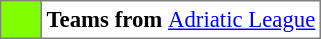<table bgcolor="#f7f8ff" cellpadding="3" cellspacing="0" border="1" style="font-size: 95%; border: gray solid 1px; border-collapse: collapse;text-align:center;">
<tr>
<td style="background: #7fff00;" width="20"></td>
<td bgcolor="#ffffff" align="left"><strong>Teams from </strong> <a href='#'>Adriatic League</a></td>
</tr>
</table>
